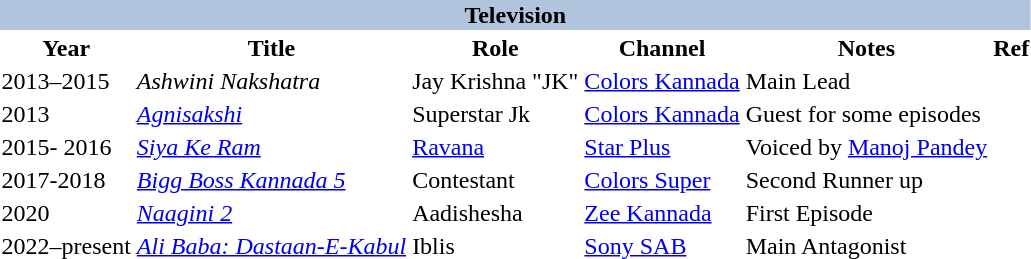<table class="sortable" class="wikitable">
<tr>
<th colspan="6" style="background: LightSteelBlue;">Television</th>
</tr>
<tr>
<th>Year</th>
<th>Title</th>
<th>Role</th>
<th>Channel</th>
<th>Notes</th>
<th>Ref</th>
</tr>
<tr>
<td>2013–2015</td>
<td><em>Ashwini Nakshatra</em></td>
<td>Jay Krishna "JK"</td>
<td><a href='#'>Colors Kannada</a></td>
<td>Main Lead</td>
<td style="text-align: center;"></td>
</tr>
<tr>
<td>2013</td>
<td><em><a href='#'>Agnisakshi</a></em></td>
<td>Superstar Jk</td>
<td><a href='#'>Colors Kannada</a></td>
<td>Guest for some episodes</td>
<td></td>
</tr>
<tr>
<td>2015- 2016</td>
<td><em><a href='#'>Siya Ke Ram</a></em></td>
<td><a href='#'>Ravana</a></td>
<td><a href='#'>Star Plus</a></td>
<td>Voiced by <a href='#'>Manoj Pandey</a></td>
<td></td>
</tr>
<tr>
<td>2017-2018</td>
<td><em><a href='#'>Bigg Boss Kannada 5</a></em></td>
<td>Contestant</td>
<td><a href='#'>Colors Super</a></td>
<td>Second Runner up</td>
<td></td>
</tr>
<tr>
<td>2020</td>
<td><em><a href='#'>Naagini 2</a></em></td>
<td>Aadishesha</td>
<td><a href='#'>Zee Kannada</a></td>
<td>First Episode</td>
<td></td>
</tr>
<tr>
<td>2022–present</td>
<td><em><a href='#'>Ali Baba: Dastaan-E-Kabul</a></em></td>
<td>Iblis</td>
<td><a href='#'>Sony SAB</a></td>
<td>Main Antagonist</td>
<td></td>
</tr>
<tr>
</tr>
</table>
